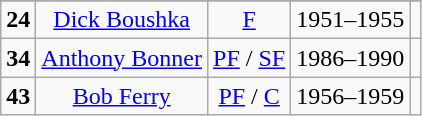<table class = wikitable style=text-align:center>
<tr>
</tr>
<tr>
<td><strong>24</strong></td>
<td><a href='#'>Dick Boushka</a></td>
<td><a href='#'>F</a></td>
<td>1951–1955</td>
<td></td>
</tr>
<tr>
<td><strong>34</strong></td>
<td><a href='#'>Anthony Bonner</a></td>
<td><a href='#'>PF</a> / <a href='#'>SF</a></td>
<td>1986–1990</td>
<td></td>
</tr>
<tr>
<td><strong>43</strong></td>
<td><a href='#'>Bob Ferry</a></td>
<td><a href='#'>PF</a> / <a href='#'>C</a></td>
<td>1956–1959</td>
<td></td>
</tr>
</table>
